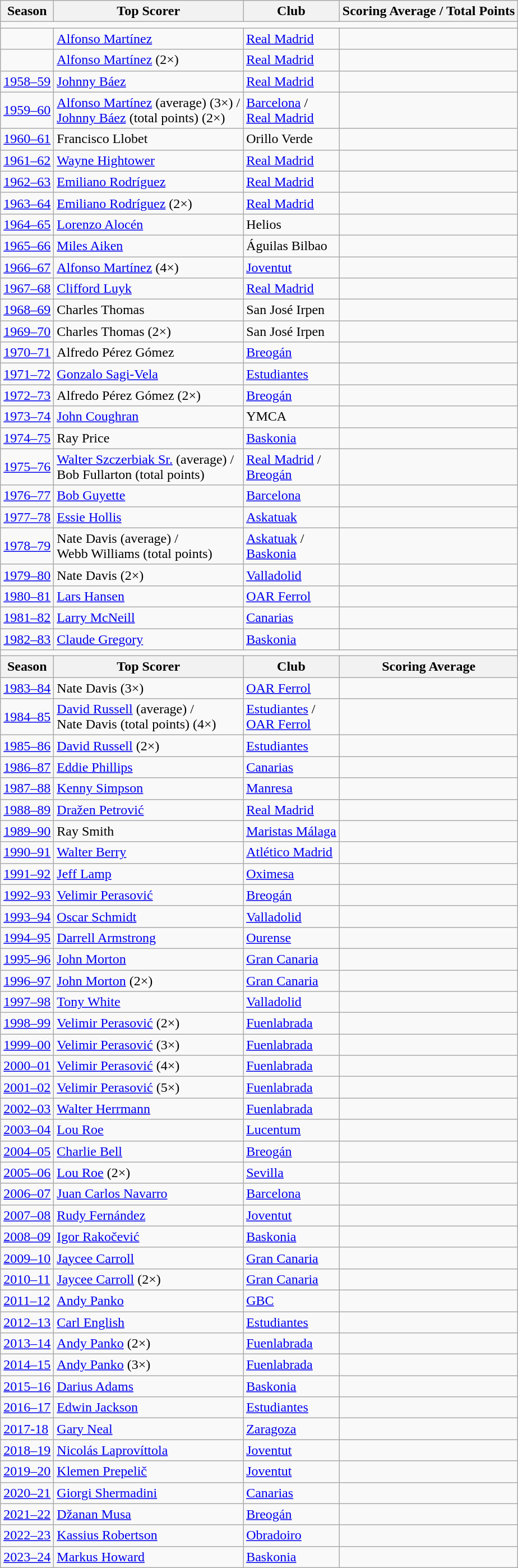<table class="wikitable">
<tr>
<th>Season</th>
<th>Top Scorer</th>
<th>Club</th>
<th>Scoring Average / Total Points</th>
</tr>
<tr>
<td colspan="4"><strong></strong></td>
</tr>
<tr>
<td></td>
<td> <a href='#'>Alfonso Martínez</a></td>
<td><a href='#'>Real Madrid</a></td>
<td></td>
</tr>
<tr>
<td></td>
<td> <a href='#'>Alfonso Martínez</a> (2×)</td>
<td><a href='#'>Real Madrid</a></td>
<td></td>
</tr>
<tr>
<td><a href='#'>1958–59</a></td>
<td> <a href='#'>Johnny Báez</a></td>
<td><a href='#'>Real Madrid</a></td>
<td></td>
</tr>
<tr>
<td><a href='#'>1959–60</a></td>
<td> <a href='#'>Alfonso Martínez</a> (average) (3×) /<br>  <a href='#'>Johnny Báez</a> (total points) (2×)</td>
<td><a href='#'>Barcelona</a> / <br> <a href='#'>Real Madrid</a></td>
<td></td>
</tr>
<tr>
<td><a href='#'>1960–61</a></td>
<td> Francisco Llobet</td>
<td>Orillo Verde</td>
<td></td>
</tr>
<tr>
<td><a href='#'>1961–62</a></td>
<td> <a href='#'>Wayne Hightower</a></td>
<td><a href='#'>Real Madrid</a></td>
<td></td>
</tr>
<tr>
<td><a href='#'>1962–63</a></td>
<td> <a href='#'>Emiliano Rodríguez</a></td>
<td><a href='#'>Real Madrid</a></td>
<td></td>
</tr>
<tr>
<td><a href='#'>1963–64</a></td>
<td> <a href='#'>Emiliano Rodríguez</a> (2×)</td>
<td><a href='#'>Real Madrid</a></td>
<td></td>
</tr>
<tr>
<td><a href='#'>1964–65</a></td>
<td> <a href='#'>Lorenzo Alocén</a></td>
<td>Helios</td>
<td></td>
</tr>
<tr>
<td><a href='#'>1965–66</a></td>
<td> <a href='#'>Miles Aiken</a></td>
<td>Águilas Bilbao</td>
<td></td>
</tr>
<tr>
<td><a href='#'>1966–67</a></td>
<td> <a href='#'>Alfonso Martínez</a> (4×)</td>
<td><a href='#'>Joventut</a></td>
<td></td>
</tr>
<tr>
<td><a href='#'>1967–68</a></td>
<td> <a href='#'>Clifford Luyk</a></td>
<td><a href='#'>Real Madrid</a></td>
<td></td>
</tr>
<tr>
<td><a href='#'>1968–69</a></td>
<td> Charles Thomas</td>
<td>San José Irpen</td>
<td></td>
</tr>
<tr>
<td><a href='#'>1969–70</a></td>
<td> Charles Thomas (2×)</td>
<td>San José Irpen</td>
<td></td>
</tr>
<tr>
<td><a href='#'>1970–71</a></td>
<td> Alfredo Pérez Gómez</td>
<td><a href='#'>Breogán</a></td>
<td></td>
</tr>
<tr>
<td><a href='#'>1971–72</a></td>
<td> <a href='#'>Gonzalo Sagi-Vela</a></td>
<td><a href='#'>Estudiantes</a></td>
<td></td>
</tr>
<tr>
<td><a href='#'>1972–73</a></td>
<td> Alfredo Pérez Gómez (2×)</td>
<td><a href='#'>Breogán</a></td>
<td></td>
</tr>
<tr>
<td><a href='#'>1973–74</a></td>
<td> <a href='#'>John Coughran</a></td>
<td>YMCA</td>
<td></td>
</tr>
<tr>
<td><a href='#'>1974–75</a></td>
<td> Ray Price</td>
<td><a href='#'>Baskonia</a></td>
<td></td>
</tr>
<tr>
<td><a href='#'>1975–76</a></td>
<td> <a href='#'>Walter Szczerbiak Sr.</a> (average) / <br>  Bob Fullarton (total points)</td>
<td><a href='#'>Real Madrid</a> / <br> <a href='#'>Breogán</a></td>
<td></td>
</tr>
<tr>
<td><a href='#'>1976–77</a></td>
<td> <a href='#'>Bob Guyette</a></td>
<td><a href='#'>Barcelona</a></td>
<td></td>
</tr>
<tr>
<td><a href='#'>1977–78</a></td>
<td> <a href='#'>Essie Hollis</a></td>
<td><a href='#'>Askatuak</a></td>
<td></td>
</tr>
<tr>
<td><a href='#'>1978–79</a></td>
<td> Nate Davis (average) / <br>  Webb Williams (total points)</td>
<td><a href='#'>Askatuak</a> / <br> <a href='#'>Baskonia</a></td>
<td></td>
</tr>
<tr>
<td><a href='#'>1979–80</a></td>
<td> Nate Davis (2×)</td>
<td><a href='#'>Valladolid</a></td>
<td></td>
</tr>
<tr>
<td><a href='#'>1980–81</a></td>
<td> <a href='#'>Lars Hansen</a></td>
<td><a href='#'>OAR Ferrol</a></td>
<td></td>
</tr>
<tr>
<td><a href='#'>1981–82</a></td>
<td> <a href='#'>Larry McNeill</a></td>
<td><a href='#'>Canarias</a></td>
<td></td>
</tr>
<tr>
<td><a href='#'>1982–83</a></td>
<td> <a href='#'>Claude Gregory</a></td>
<td><a href='#'>Baskonia</a></td>
<td></td>
</tr>
<tr>
<td colspan="4"><strong></strong></td>
</tr>
<tr>
<th>Season</th>
<th>Top Scorer</th>
<th>Club</th>
<th>Scoring Average</th>
</tr>
<tr>
<td><a href='#'>1983–84</a></td>
<td> Nate Davis (3×)</td>
<td><a href='#'>OAR Ferrol</a></td>
<td></td>
</tr>
<tr>
<td><a href='#'>1984–85</a></td>
<td> <a href='#'>David Russell</a> (average) / <br>  Nate Davis (total points) (4×)</td>
<td><a href='#'>Estudiantes</a> / <br> <a href='#'>OAR Ferrol</a></td>
<td></td>
</tr>
<tr>
<td><a href='#'>1985–86</a></td>
<td> <a href='#'>David Russell</a> (2×)</td>
<td><a href='#'>Estudiantes</a></td>
<td></td>
</tr>
<tr>
<td><a href='#'>1986–87</a></td>
<td> <a href='#'>Eddie Phillips</a></td>
<td><a href='#'>Canarias</a></td>
<td></td>
</tr>
<tr>
<td><a href='#'>1987–88</a></td>
<td> <a href='#'>Kenny Simpson</a></td>
<td><a href='#'>Manresa</a></td>
<td></td>
</tr>
<tr>
<td><a href='#'>1988–89</a></td>
<td> <a href='#'>Dražen Petrović</a></td>
<td><a href='#'>Real Madrid</a></td>
<td></td>
</tr>
<tr>
<td><a href='#'>1989–90</a></td>
<td> Ray Smith</td>
<td><a href='#'>Maristas Málaga</a></td>
<td></td>
</tr>
<tr>
<td><a href='#'>1990–91</a></td>
<td> <a href='#'>Walter Berry</a></td>
<td><a href='#'>Atlético Madrid</a></td>
<td></td>
</tr>
<tr>
<td><a href='#'>1991–92</a></td>
<td> <a href='#'>Jeff Lamp</a></td>
<td><a href='#'>Oximesa</a></td>
<td></td>
</tr>
<tr>
<td><a href='#'>1992–93</a></td>
<td> <a href='#'>Velimir Perasović</a></td>
<td><a href='#'>Breogán</a></td>
<td></td>
</tr>
<tr>
<td><a href='#'>1993–94</a></td>
<td> <a href='#'>Oscar Schmidt</a></td>
<td><a href='#'>Valladolid</a></td>
<td></td>
</tr>
<tr>
<td><a href='#'>1994–95</a></td>
<td> <a href='#'>Darrell Armstrong</a></td>
<td><a href='#'>Ourense</a></td>
<td></td>
</tr>
<tr>
<td><a href='#'>1995–96</a></td>
<td> <a href='#'>John Morton</a></td>
<td><a href='#'>Gran Canaria</a></td>
<td></td>
</tr>
<tr>
<td><a href='#'>1996–97</a></td>
<td> <a href='#'>John Morton</a> (2×)</td>
<td><a href='#'>Gran Canaria</a></td>
<td></td>
</tr>
<tr>
<td><a href='#'>1997–98</a></td>
<td> <a href='#'>Tony White</a></td>
<td><a href='#'>Valladolid</a></td>
<td></td>
</tr>
<tr>
<td><a href='#'>1998–99</a></td>
<td> <a href='#'>Velimir Perasović</a> (2×)</td>
<td><a href='#'>Fuenlabrada</a></td>
<td></td>
</tr>
<tr>
<td><a href='#'>1999–00</a></td>
<td> <a href='#'>Velimir Perasović</a> (3×)</td>
<td><a href='#'>Fuenlabrada</a></td>
<td></td>
</tr>
<tr>
<td><a href='#'>2000–01</a></td>
<td> <a href='#'>Velimir Perasović</a> (4×)</td>
<td><a href='#'>Fuenlabrada</a></td>
<td></td>
</tr>
<tr>
<td><a href='#'>2001–02</a></td>
<td> <a href='#'>Velimir Perasović</a> (5×)</td>
<td><a href='#'>Fuenlabrada</a></td>
<td></td>
</tr>
<tr>
<td><a href='#'>2002–03</a></td>
<td> <a href='#'>Walter Herrmann</a></td>
<td><a href='#'>Fuenlabrada</a></td>
<td></td>
</tr>
<tr>
<td><a href='#'>2003–04</a></td>
<td> <a href='#'>Lou Roe</a></td>
<td><a href='#'>Lucentum</a></td>
<td></td>
</tr>
<tr>
<td><a href='#'>2004–05</a></td>
<td> <a href='#'>Charlie Bell</a></td>
<td><a href='#'>Breogán</a></td>
<td></td>
</tr>
<tr>
<td><a href='#'>2005–06</a></td>
<td> <a href='#'>Lou Roe</a> (2×)</td>
<td><a href='#'>Sevilla</a></td>
<td></td>
</tr>
<tr>
<td><a href='#'>2006–07</a></td>
<td> <a href='#'>Juan Carlos Navarro</a></td>
<td><a href='#'>Barcelona</a></td>
<td></td>
</tr>
<tr>
<td><a href='#'>2007–08</a></td>
<td> <a href='#'>Rudy Fernández</a></td>
<td><a href='#'>Joventut</a></td>
<td></td>
</tr>
<tr>
<td><a href='#'>2008–09</a></td>
<td> <a href='#'>Igor Rakočević</a></td>
<td><a href='#'>Baskonia</a></td>
<td></td>
</tr>
<tr>
<td><a href='#'>2009–10</a></td>
<td> <a href='#'>Jaycee Carroll</a></td>
<td><a href='#'>Gran Canaria</a></td>
<td></td>
</tr>
<tr>
<td><a href='#'>2010–11</a></td>
<td> <a href='#'>Jaycee Carroll</a> (2×)</td>
<td><a href='#'>Gran Canaria</a></td>
<td></td>
</tr>
<tr>
<td><a href='#'>2011–12</a></td>
<td> <a href='#'>Andy Panko</a></td>
<td><a href='#'>GBC</a></td>
<td></td>
</tr>
<tr>
<td><a href='#'>2012–13</a></td>
<td> <a href='#'>Carl English</a></td>
<td><a href='#'>Estudiantes</a></td>
<td></td>
</tr>
<tr>
<td><a href='#'>2013–14</a></td>
<td> <a href='#'>Andy Panko</a> (2×)</td>
<td><a href='#'>Fuenlabrada</a></td>
<td></td>
</tr>
<tr>
<td><a href='#'>2014–15</a></td>
<td> <a href='#'>Andy Panko</a> (3×)</td>
<td><a href='#'>Fuenlabrada</a></td>
<td></td>
</tr>
<tr>
<td><a href='#'>2015–16</a></td>
<td> <a href='#'>Darius Adams</a></td>
<td><a href='#'>Baskonia</a></td>
<td></td>
</tr>
<tr>
<td><a href='#'>2016–17</a></td>
<td> <a href='#'>Edwin Jackson</a></td>
<td><a href='#'>Estudiantes</a></td>
<td></td>
</tr>
<tr>
<td><a href='#'>2017-18</a></td>
<td> <a href='#'>Gary Neal</a></td>
<td><a href='#'>Zaragoza</a></td>
<td></td>
</tr>
<tr>
<td><a href='#'>2018–19</a></td>
<td> <a href='#'>Nicolás Laprovíttola</a></td>
<td><a href='#'>Joventut</a></td>
<td></td>
</tr>
<tr>
<td><a href='#'>2019–20</a></td>
<td> <a href='#'>Klemen Prepelič</a></td>
<td><a href='#'>Joventut</a></td>
<td></td>
</tr>
<tr>
<td><a href='#'>2020–21</a></td>
<td> <a href='#'>Giorgi Shermadini</a></td>
<td><a href='#'>Canarias</a></td>
<td></td>
</tr>
<tr>
<td><a href='#'>2021–22</a></td>
<td> <a href='#'>Džanan Musa</a></td>
<td><a href='#'>Breogán</a></td>
<td></td>
</tr>
<tr>
<td><a href='#'>2022–23</a></td>
<td> <a href='#'>Kassius Robertson</a></td>
<td><a href='#'>Obradoiro</a></td>
<td></td>
</tr>
<tr>
<td><a href='#'>2023–24</a></td>
<td> <a href='#'>Markus Howard</a></td>
<td><a href='#'>Baskonia</a></td>
<td></td>
</tr>
</table>
